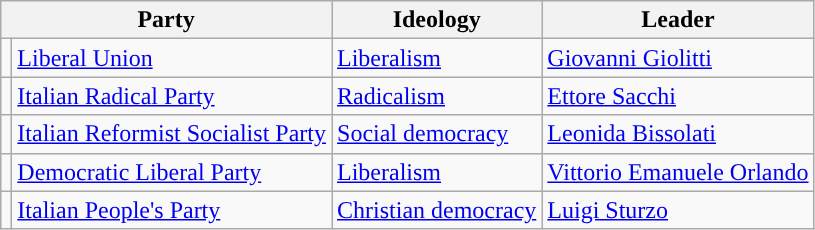<table class=wikitable style="font-size:100%">
<tr>
<th colspan=2>Party</th>
<th>Ideology</th>
<th>Leader</th>
</tr>
<tr>
<td style="color:inherit;background:"></td>
<td><a href='#'>Liberal Union</a></td>
<td><a href='#'>Liberalism</a></td>
<td><a href='#'>Giovanni Giolitti</a></td>
</tr>
<tr>
<td style="color:inherit;background:"></td>
<td><a href='#'>Italian Radical Party</a></td>
<td><a href='#'>Radicalism</a></td>
<td><a href='#'>Ettore Sacchi</a></td>
</tr>
<tr>
<td style="color:inherit;background:"></td>
<td><a href='#'>Italian Reformist Socialist Party</a></td>
<td><a href='#'>Social democracy</a></td>
<td><a href='#'>Leonida Bissolati</a></td>
</tr>
<tr>
<td style="color:inherit;background:"></td>
<td><a href='#'>Democratic Liberal Party</a></td>
<td><a href='#'>Liberalism</a></td>
<td><a href='#'>Vittorio Emanuele Orlando</a></td>
</tr>
<tr>
<td style="color:inherit;background:"></td>
<td><a href='#'>Italian People's Party</a></td>
<td><a href='#'>Christian democracy</a></td>
<td><a href='#'>Luigi Sturzo</a></td>
</tr>
</table>
